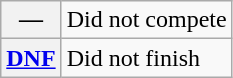<table class="wikitable">
<tr>
<th scope="row">—</th>
<td>Did not compete</td>
</tr>
<tr>
<th scope="row"><a href='#'>DNF</a></th>
<td>Did not finish</td>
</tr>
</table>
